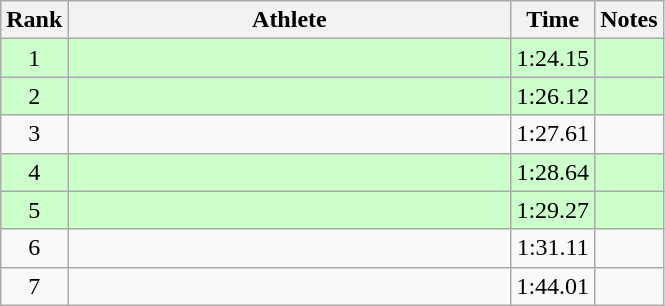<table class="wikitable" style="text-align:center">
<tr>
<th>Rank</th>
<th Style="width:18em">Athlete</th>
<th>Time</th>
<th>Notes</th>
</tr>
<tr style="background:#cfc">
<td>1</td>
<td style="text-align:left"></td>
<td>1:24.15</td>
<td></td>
</tr>
<tr style="background:#cfc">
<td>2</td>
<td style="text-align:left"></td>
<td>1:26.12</td>
<td></td>
</tr>
<tr>
<td>3</td>
<td style="text-align:left"></td>
<td>1:27.61</td>
<td></td>
</tr>
<tr style="background:#cfc">
<td>4</td>
<td style="text-align:left"></td>
<td>1:28.64</td>
<td></td>
</tr>
<tr style="background:#cfc">
<td>5</td>
<td style="text-align:left"></td>
<td>1:29.27</td>
<td></td>
</tr>
<tr>
<td>6</td>
<td style="text-align:left"></td>
<td>1:31.11</td>
<td></td>
</tr>
<tr>
<td>7</td>
<td style="text-align:left"></td>
<td>1:44.01</td>
<td></td>
</tr>
</table>
